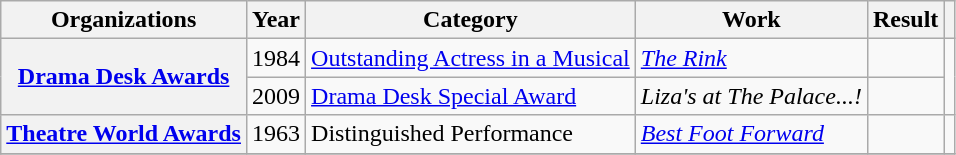<table class= "wikitable plainrowheaders sortable">
<tr>
<th>Organizations</th>
<th scope="col">Year</th>
<th scope="col">Category</th>
<th scope="col">Work</th>
<th scope="col">Result</th>
<th scope="col" class="unsortable"></th>
</tr>
<tr>
<th scope="row" rowspan="2"><a href='#'>Drama Desk Awards</a></th>
<td style="text-align:center;">1984</td>
<td><a href='#'>Outstanding Actress in a Musical</a></td>
<td><em><a href='#'>The Rink</a></em></td>
<td></td>
<td style="text-align:center;" rowspan="2"></td>
</tr>
<tr>
<td style="text-align:center;">2009</td>
<td><a href='#'>Drama Desk Special Award</a></td>
<td><em>Liza's at The Palace...!</em></td>
<td></td>
</tr>
<tr>
<th scope="row" rowspan="1"><a href='#'>Theatre World Awards</a></th>
<td style="text-align:center;">1963</td>
<td>Distinguished Performance</td>
<td><em><a href='#'>Best Foot Forward</a></em></td>
<td></td>
<td></td>
</tr>
<tr>
</tr>
</table>
